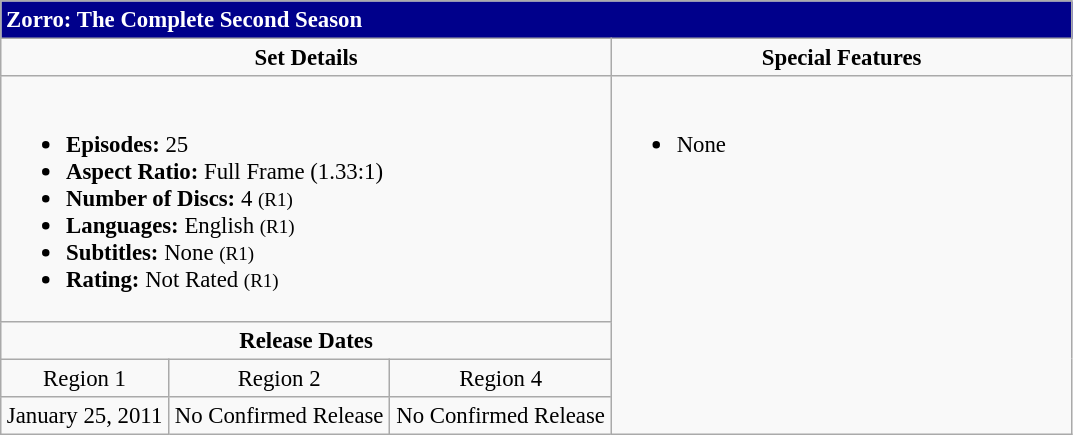<table class="wikitable" style="font-size: 95%;">
<tr style="background:darkBlue;">
<td colspan="5" style="color:white"><strong>Zorro: The Complete Second Season</strong></td>
</tr>
<tr style="vertical-align:top; text-align:center;">
<td style="width:400px;" colspan="3"><strong>Set Details</strong></td>
<td style="width:300px; "><strong>Special Features</strong></td>
</tr>
<tr valign="top">
<td colspan="3"  style="text-align:left; width:400px;"><br><ul><li><strong>Episodes:</strong> 25</li><li><strong>Aspect Ratio:</strong> Full Frame (1.33:1)</li><li><strong>Number of Discs:</strong> 4 <small>(R1)</small></li><li><strong>Languages:</strong> English <small>(R1)</small></li><li><strong>Subtitles:</strong> None <small>(R1)</small></li><li><strong>Rating:</strong> Not Rated <small>(R1)</small></li></ul></td>
<td rowspan="4"  style="text-align:left; width:300px;"><br><ul><li>None</li></ul></td>
</tr>
<tr>
<td colspan="3" style="text-align:center;"><strong>Release Dates</strong></td>
</tr>
<tr style="text-align:center;">
<td>Region 1</td>
<td>Region 2</td>
<td>Region 4</td>
</tr>
<tr style="text-align:center;">
<td>January 25, 2011</td>
<td>No Confirmed Release</td>
<td>No Confirmed Release</td>
</tr>
</table>
